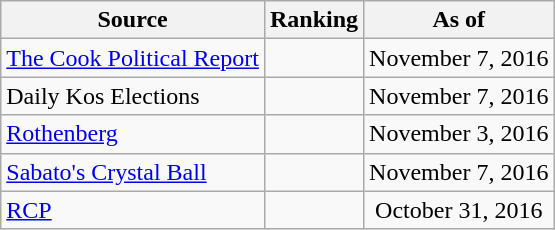<table class="wikitable" style="text-align:center">
<tr>
<th>Source</th>
<th>Ranking</th>
<th>As of</th>
</tr>
<tr>
<td align=left><a href='#'>The Cook Political Report</a></td>
<td></td>
<td>November 7, 2016</td>
</tr>
<tr>
<td align=left>Daily Kos Elections</td>
<td></td>
<td>November 7, 2016</td>
</tr>
<tr>
<td align=left><a href='#'>Rothenberg</a></td>
<td></td>
<td>November 3, 2016</td>
</tr>
<tr>
<td align=left><a href='#'>Sabato's Crystal Ball</a></td>
<td></td>
<td>November 7, 2016</td>
</tr>
<tr>
<td align="left"><a href='#'>RCP</a></td>
<td></td>
<td>October 31, 2016</td>
</tr>
</table>
